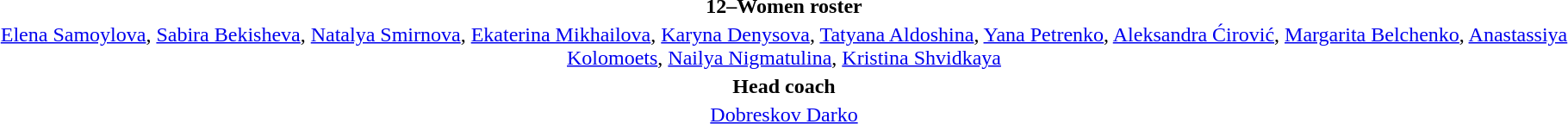<table style="text-align:center; margin-top:2em; margin-left:auto; margin-right:auto">
<tr>
<td><strong>12–Women roster</strong></td>
</tr>
<tr>
<td><a href='#'>Elena Samoylova</a>, <a href='#'>Sabira Bekisheva</a>, <a href='#'>Natalya Smirnova</a>, <a href='#'>Ekaterina Mikhailova</a>, <a href='#'>Karyna Denysova</a>, <a href='#'>Tatyana Aldoshina</a>, <a href='#'>Yana Petrenko</a>, <a href='#'>Aleksandra Ćirović</a>, <a href='#'>Margarita Belchenko</a>, <a href='#'>Anastassiya Kolomoets</a>, <a href='#'>Nailya Nigmatulina</a>, <a href='#'>Kristina Shvidkaya</a></td>
</tr>
<tr>
<td><strong>Head coach</strong></td>
</tr>
<tr>
<td> <a href='#'>Dobreskov Darko</a></td>
</tr>
</table>
